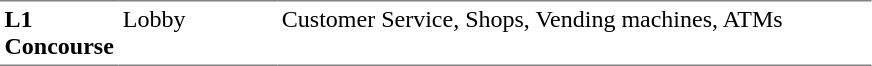<table table border=0 cellspacing=0 cellpadding=3>
<tr>
<td style="border-bottom:solid 1px gray; border-top:solid 1px gray;" valign=top width=50><strong>L1<br>Concourse</strong></td>
<td style="border-bottom:solid 1px gray; border-top:solid 1px gray;" valign=top width=100>Lobby</td>
<td style="border-bottom:solid 1px gray; border-top:solid 1px gray;" valign=top width=390>Customer Service, Shops, Vending machines, ATMs</td>
</tr>
</table>
